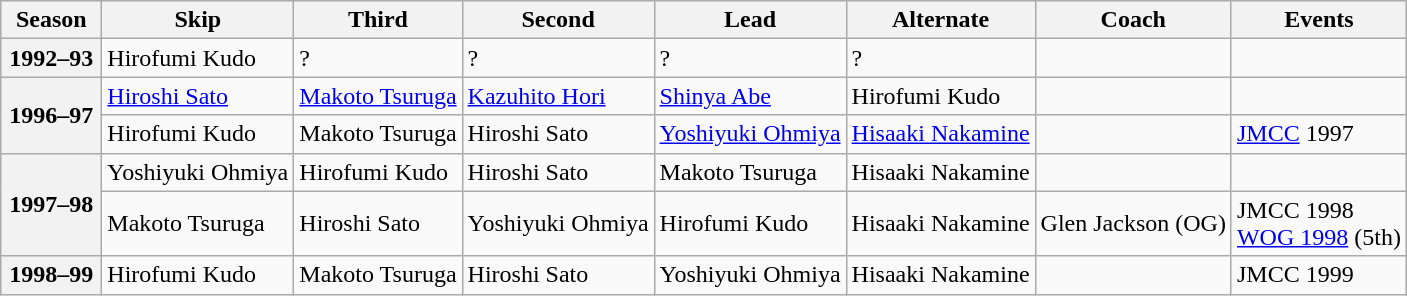<table class="wikitable">
<tr>
<th scope="col" width=60>Season</th>
<th scope="col">Skip</th>
<th scope="col">Third</th>
<th scope="col">Second</th>
<th scope="col">Lead</th>
<th scope="col">Alternate</th>
<th scope="col">Coach</th>
<th scope="col">Events</th>
</tr>
<tr>
<th scope="row">1992–93</th>
<td>Hirofumi Kudo</td>
<td>?</td>
<td>?</td>
<td>?</td>
<td>?</td>
<td></td>
<td> </td>
</tr>
<tr>
<th scope="row" rowspan=2>1996–97</th>
<td><a href='#'>Hiroshi Sato</a></td>
<td><a href='#'>Makoto Tsuruga</a></td>
<td><a href='#'>Kazuhito Hori</a></td>
<td><a href='#'>Shinya Abe</a></td>
<td>Hirofumi Kudo</td>
<td></td>
<td> </td>
</tr>
<tr>
<td>Hirofumi Kudo</td>
<td>Makoto Tsuruga</td>
<td>Hiroshi Sato</td>
<td><a href='#'>Yoshiyuki Ohmiya</a></td>
<td><a href='#'>Hisaaki Nakamine</a></td>
<td></td>
<td><a href='#'>JMCC</a> 1997 </td>
</tr>
<tr>
<th scope="row" rowspan=2>1997–98</th>
<td>Yoshiyuki Ohmiya</td>
<td>Hirofumi Kudo</td>
<td>Hiroshi Sato</td>
<td>Makoto Tsuruga</td>
<td>Hisaaki Nakamine</td>
<td></td>
<td> </td>
</tr>
<tr>
<td>Makoto Tsuruga</td>
<td>Hiroshi Sato</td>
<td>Yoshiyuki Ohmiya</td>
<td>Hirofumi Kudo</td>
<td>Hisaaki Nakamine</td>
<td>Glen Jackson (OG)</td>
<td>JMCC 1998 <br><a href='#'>WOG 1998</a> (5th)</td>
</tr>
<tr>
<th scope="row">1998–99</th>
<td>Hirofumi Kudo</td>
<td>Makoto Tsuruga</td>
<td>Hiroshi Sato</td>
<td>Yoshiyuki Ohmiya</td>
<td>Hisaaki Nakamine</td>
<td></td>
<td>JMCC 1999 </td>
</tr>
</table>
